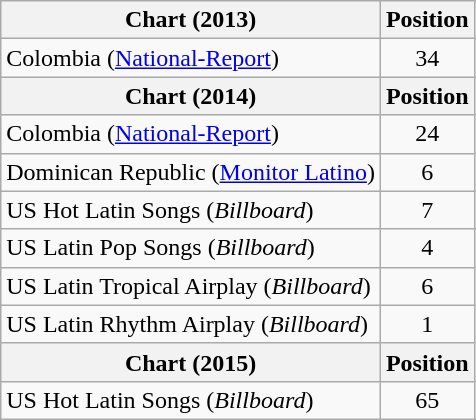<table class="wikitable">
<tr>
<th scope="col">Chart (2013)</th>
<th scope="col">Position</th>
</tr>
<tr>
<td>Colombia (<a href='#'>National-Report</a>) </td>
<td style="text-align:center;">34</td>
</tr>
<tr>
<th scope="col">Chart (2014)</th>
<th scope="col">Position</th>
</tr>
<tr>
<td>Colombia (<a href='#'>National-Report</a>) </td>
<td style="text-align:center;">24</td>
</tr>
<tr>
<td>Dominican Republic (<a href='#'>Monitor Latino</a>) </td>
<td style="text-align:center;">6</td>
</tr>
<tr>
<td>US Hot Latin Songs (<em>Billboard</em>)</td>
<td style="text-align:center;">7</td>
</tr>
<tr>
<td>US Latin Pop Songs (<em>Billboard</em>)</td>
<td style="text-align:center;">4</td>
</tr>
<tr>
<td>US Latin Tropical Airplay (<em>Billboard</em>)</td>
<td style="text-align:center;">6</td>
</tr>
<tr>
<td>US Latin Rhythm Airplay (<em>Billboard</em>)</td>
<td style="text-align:center;">1</td>
</tr>
<tr>
<th scope="col">Chart (2015)</th>
<th scope="col">Position</th>
</tr>
<tr>
<td>US Hot Latin Songs (<em>Billboard</em>)</td>
<td style="text-align:center;">65</td>
</tr>
</table>
